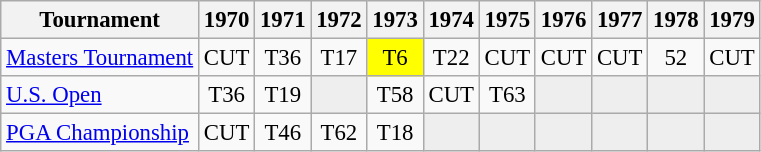<table class="wikitable" style="font-size:95%;text-align:center;">
<tr>
<th>Tournament</th>
<th>1970</th>
<th>1971</th>
<th>1972</th>
<th>1973</th>
<th>1974</th>
<th>1975</th>
<th>1976</th>
<th>1977</th>
<th>1978</th>
<th>1979</th>
</tr>
<tr>
<td align=left><a href='#'>Masters Tournament</a></td>
<td>CUT</td>
<td>T36</td>
<td>T17</td>
<td style="background:yellow;">T6</td>
<td>T22</td>
<td>CUT</td>
<td>CUT</td>
<td>CUT</td>
<td>52</td>
<td>CUT</td>
</tr>
<tr>
<td align=left><a href='#'>U.S. Open</a></td>
<td>T36</td>
<td>T19</td>
<td style="background:#eeeeee;"></td>
<td>T58</td>
<td>CUT</td>
<td>T63</td>
<td style="background:#eeeeee;"></td>
<td style="background:#eeeeee;"></td>
<td style="background:#eeeeee;"></td>
<td style="background:#eeeeee;"></td>
</tr>
<tr>
<td align=left><a href='#'>PGA Championship</a></td>
<td>CUT</td>
<td>T46</td>
<td>T62</td>
<td>T18</td>
<td style="background:#eeeeee;"></td>
<td style="background:#eeeeee;"></td>
<td style="background:#eeeeee;"></td>
<td style="background:#eeeeee;"></td>
<td style="background:#eeeeee;"></td>
<td style="background:#eeeeee;"></td>
</tr>
</table>
